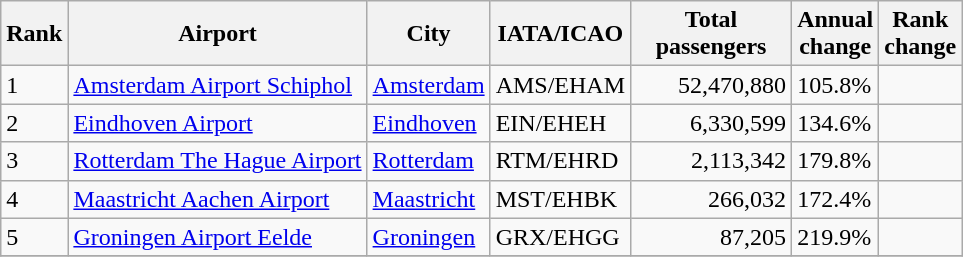<table class="wikitable">
<tr>
<th>Rank</th>
<th>Airport</th>
<th>City</th>
<th>IATA/ICAO</th>
<th style="width:100px">Total<br>passengers</th>
<th>Annual<br>change</th>
<th>Rank<br>change</th>
</tr>
<tr>
<td>1</td>
<td><a href='#'>Amsterdam Airport Schiphol</a></td>
<td><a href='#'>Amsterdam</a></td>
<td>AMS/EHAM</td>
<td align="right">52,470,880</td>
<td> 105.8%</td>
<td></td>
</tr>
<tr>
<td>2</td>
<td><a href='#'>Eindhoven Airport</a></td>
<td><a href='#'>Eindhoven</a></td>
<td>EIN/EHEH</td>
<td align="right">6,330,599</td>
<td> 134.6%</td>
<td></td>
</tr>
<tr>
<td>3</td>
<td><a href='#'>Rotterdam The Hague Airport</a></td>
<td><a href='#'>Rotterdam</a></td>
<td>RTM/EHRD</td>
<td align="right">2,113,342</td>
<td> 179.8%</td>
<td></td>
</tr>
<tr>
<td>4</td>
<td><a href='#'>Maastricht Aachen Airport</a></td>
<td><a href='#'>Maastricht</a></td>
<td>MST/EHBK</td>
<td align="right">266,032</td>
<td> 172.4%</td>
<td></td>
</tr>
<tr>
<td>5</td>
<td><a href='#'>Groningen Airport Eelde</a></td>
<td><a href='#'>Groningen</a></td>
<td>GRX/EHGG</td>
<td align="right">87,205</td>
<td> 219.9%</td>
<td></td>
</tr>
<tr>
</tr>
</table>
